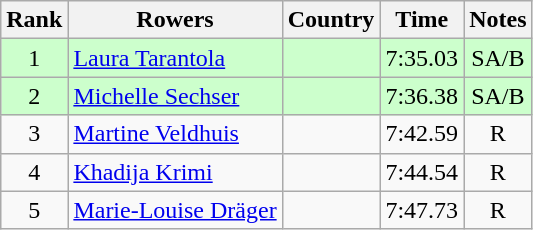<table class="wikitable" style="text-align:center">
<tr>
<th>Rank</th>
<th>Rowers</th>
<th>Country</th>
<th>Time</th>
<th>Notes</th>
</tr>
<tr bgcolor=ccffcc>
<td>1</td>
<td align="left"><a href='#'>Laura Tarantola</a></td>
<td align="left"></td>
<td>7:35.03</td>
<td>SA/B</td>
</tr>
<tr bgcolor=ccffcc>
<td>2</td>
<td align="left"><a href='#'>Michelle Sechser</a></td>
<td align="left"></td>
<td>7:36.38</td>
<td>SA/B</td>
</tr>
<tr>
<td>3</td>
<td align="left"><a href='#'>Martine Veldhuis</a></td>
<td align="left"></td>
<td>7:42.59</td>
<td>R</td>
</tr>
<tr>
<td>4</td>
<td align="left"><a href='#'>Khadija Krimi</a></td>
<td align="left"></td>
<td>7:44.54</td>
<td>R</td>
</tr>
<tr>
<td>5</td>
<td align="left"><a href='#'>Marie-Louise Dräger</a></td>
<td align="left"></td>
<td>7:47.73</td>
<td>R</td>
</tr>
</table>
